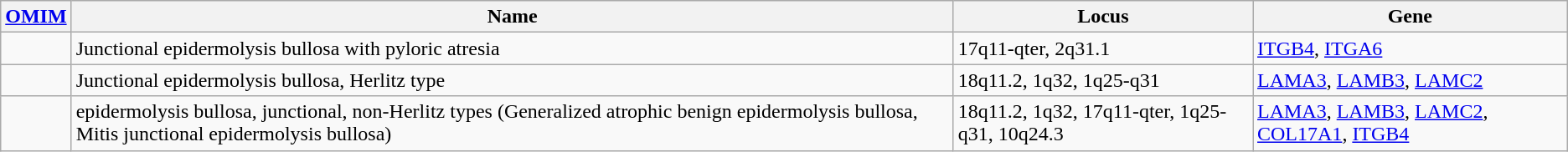<table class="wikitable">
<tr>
<th><a href='#'>OMIM</a></th>
<th>Name</th>
<th>Locus</th>
<th>Gene</th>
</tr>
<tr>
<td></td>
<td>Junctional epidermolysis bullosa with pyloric atresia</td>
<td>17q11-qter, 2q31.1</td>
<td><a href='#'>ITGB4</a>, <a href='#'>ITGA6</a></td>
</tr>
<tr>
<td></td>
<td>Junctional epidermolysis bullosa, Herlitz type</td>
<td>18q11.2, 1q32, 1q25-q31</td>
<td><a href='#'>LAMA3</a>, <a href='#'>LAMB3</a>, <a href='#'>LAMC2</a></td>
</tr>
<tr>
<td></td>
<td>epidermolysis bullosa, junctional, non-Herlitz types (Generalized atrophic benign epidermolysis bullosa, Mitis junctional epidermolysis bullosa)</td>
<td>18q11.2, 1q32, 17q11-qter, 1q25-q31, 10q24.3</td>
<td><a href='#'>LAMA3</a>, <a href='#'>LAMB3</a>, <a href='#'>LAMC2</a>, <a href='#'>COL17A1</a>, <a href='#'>ITGB4</a></td>
</tr>
</table>
